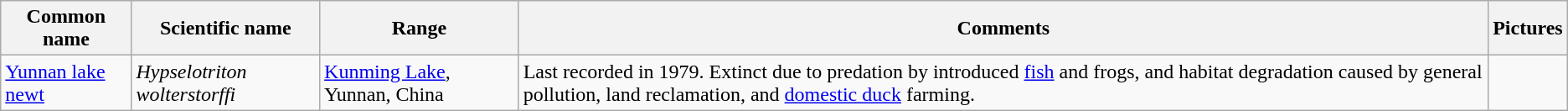<table class="wikitable sortable">
<tr>
<th>Common name</th>
<th>Scientific name</th>
<th>Range</th>
<th class="unsortable">Comments</th>
<th class="unsortable">Pictures</th>
</tr>
<tr>
<td><a href='#'>Yunnan lake newt</a></td>
<td><em>Hypselotriton wolterstorffi</em></td>
<td><a href='#'>Kunming Lake</a>, Yunnan, China</td>
<td>Last recorded in 1979. Extinct due to predation by introduced <a href='#'>fish</a> and frogs, and habitat degradation caused by general pollution, land reclamation, and <a href='#'>domestic duck</a> farming.</td>
<td></td>
</tr>
</table>
